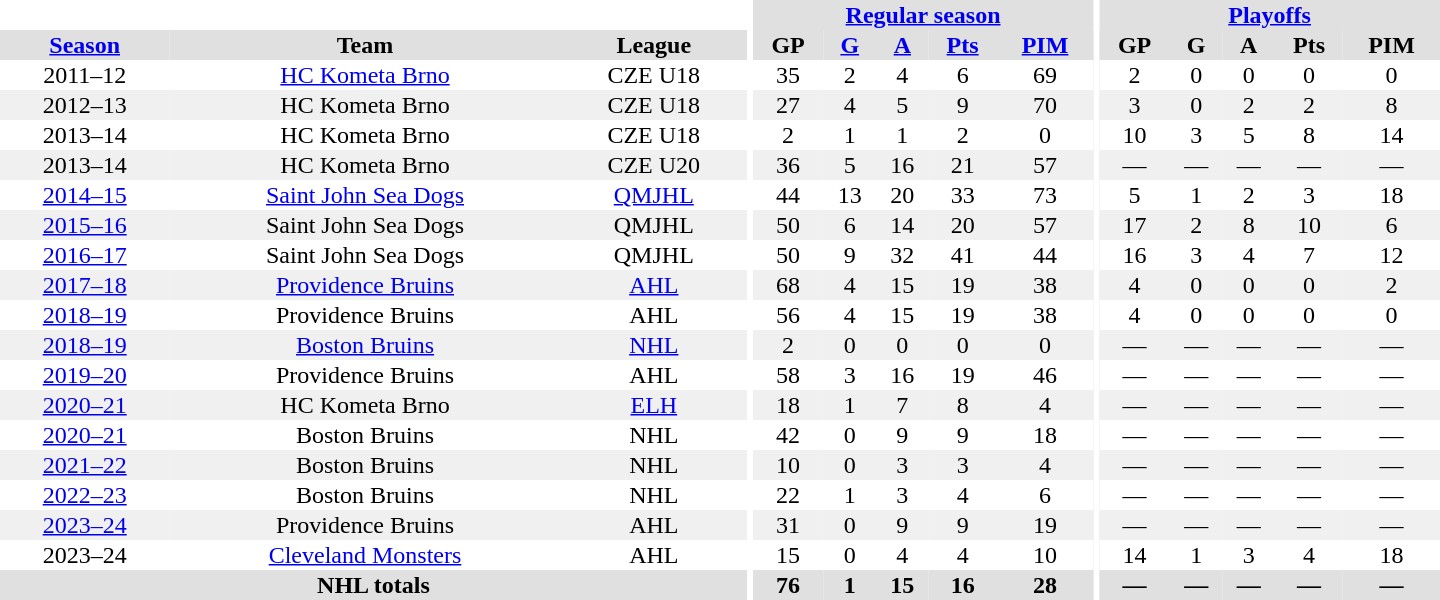<table border="0" cellpadding="1" cellspacing="0" style="text-align:center; width:60em">
<tr bgcolor="#e0e0e0">
<th colspan="3" bgcolor="#ffffff"></th>
<th rowspan="99" bgcolor="#ffffff"></th>
<th colspan="5"><a href='#'>Regular season</a></th>
<th rowspan="99" bgcolor="#ffffff"></th>
<th colspan="5"><a href='#'>Playoffs</a></th>
</tr>
<tr bgcolor="#e0e0e0">
<th><a href='#'>Season</a></th>
<th>Team</th>
<th>League</th>
<th>GP</th>
<th><a href='#'>G</a></th>
<th><a href='#'>A</a></th>
<th><a href='#'>Pts</a></th>
<th><a href='#'>PIM</a></th>
<th>GP</th>
<th>G</th>
<th>A</th>
<th>Pts</th>
<th>PIM</th>
</tr>
<tr>
<td>2011–12</td>
<td><a href='#'>HC Kometa Brno</a></td>
<td>CZE U18</td>
<td>35</td>
<td>2</td>
<td>4</td>
<td>6</td>
<td>69</td>
<td>2</td>
<td>0</td>
<td>0</td>
<td>0</td>
<td>0</td>
</tr>
<tr bgcolor="#f0f0f0">
<td>2012–13</td>
<td>HC Kometa Brno</td>
<td>CZE U18</td>
<td>27</td>
<td>4</td>
<td>5</td>
<td>9</td>
<td>70</td>
<td>3</td>
<td>0</td>
<td>2</td>
<td>2</td>
<td>8</td>
</tr>
<tr>
<td>2013–14</td>
<td>HC Kometa Brno</td>
<td>CZE U18</td>
<td>2</td>
<td>1</td>
<td>1</td>
<td>2</td>
<td>0</td>
<td>10</td>
<td>3</td>
<td>5</td>
<td>8</td>
<td>14</td>
</tr>
<tr bgcolor="#f0f0f0">
<td>2013–14</td>
<td>HC Kometa Brno</td>
<td>CZE U20</td>
<td>36</td>
<td>5</td>
<td>16</td>
<td>21</td>
<td>57</td>
<td>—</td>
<td>—</td>
<td>—</td>
<td>—</td>
<td>—</td>
</tr>
<tr>
<td><a href='#'>2014–15</a></td>
<td><a href='#'>Saint John Sea Dogs</a></td>
<td><a href='#'>QMJHL</a></td>
<td>44</td>
<td>13</td>
<td>20</td>
<td>33</td>
<td>73</td>
<td>5</td>
<td>1</td>
<td>2</td>
<td>3</td>
<td>18</td>
</tr>
<tr bgcolor="#f0f0f0">
<td><a href='#'>2015–16</a></td>
<td>Saint John Sea Dogs</td>
<td>QMJHL</td>
<td>50</td>
<td>6</td>
<td>14</td>
<td>20</td>
<td>57</td>
<td>17</td>
<td>2</td>
<td>8</td>
<td>10</td>
<td>6</td>
</tr>
<tr>
<td><a href='#'>2016–17</a></td>
<td>Saint John Sea Dogs</td>
<td>QMJHL</td>
<td>50</td>
<td>9</td>
<td>32</td>
<td>41</td>
<td>44</td>
<td>16</td>
<td>3</td>
<td>4</td>
<td>7</td>
<td>12</td>
</tr>
<tr bgcolor="#f0f0f0">
<td><a href='#'>2017–18</a></td>
<td><a href='#'>Providence Bruins</a></td>
<td><a href='#'>AHL</a></td>
<td>68</td>
<td>4</td>
<td>15</td>
<td>19</td>
<td>38</td>
<td>4</td>
<td>0</td>
<td>0</td>
<td>0</td>
<td>2</td>
</tr>
<tr>
<td><a href='#'>2018–19</a></td>
<td>Providence Bruins</td>
<td>AHL</td>
<td>56</td>
<td>4</td>
<td>15</td>
<td>19</td>
<td>38</td>
<td>4</td>
<td>0</td>
<td>0</td>
<td>0</td>
<td>0</td>
</tr>
<tr bgcolor="#f0f0f0">
<td><a href='#'>2018–19</a></td>
<td><a href='#'>Boston Bruins</a></td>
<td><a href='#'>NHL</a></td>
<td>2</td>
<td>0</td>
<td>0</td>
<td>0</td>
<td>0</td>
<td>—</td>
<td>—</td>
<td>—</td>
<td>—</td>
<td>—</td>
</tr>
<tr>
<td><a href='#'>2019–20</a></td>
<td>Providence Bruins</td>
<td>AHL</td>
<td>58</td>
<td>3</td>
<td>16</td>
<td>19</td>
<td>46</td>
<td>—</td>
<td>—</td>
<td>—</td>
<td>—</td>
<td>—</td>
</tr>
<tr bgcolor="#f0f0f0">
<td><a href='#'>2020–21</a></td>
<td>HC Kometa Brno</td>
<td><a href='#'>ELH</a></td>
<td>18</td>
<td>1</td>
<td>7</td>
<td>8</td>
<td>4</td>
<td>—</td>
<td>—</td>
<td>—</td>
<td>—</td>
<td>—</td>
</tr>
<tr>
<td><a href='#'>2020–21</a></td>
<td>Boston Bruins</td>
<td>NHL</td>
<td>42</td>
<td>0</td>
<td>9</td>
<td>9</td>
<td>18</td>
<td>—</td>
<td>—</td>
<td>—</td>
<td>—</td>
<td>—</td>
</tr>
<tr bgcolor="#f0f0f0">
<td><a href='#'>2021–22</a></td>
<td>Boston Bruins</td>
<td>NHL</td>
<td>10</td>
<td>0</td>
<td>3</td>
<td>3</td>
<td>4</td>
<td>—</td>
<td>—</td>
<td>—</td>
<td>—</td>
<td>—</td>
</tr>
<tr>
<td><a href='#'>2022–23</a></td>
<td>Boston Bruins</td>
<td>NHL</td>
<td>22</td>
<td>1</td>
<td>3</td>
<td>4</td>
<td>6</td>
<td>—</td>
<td>—</td>
<td>—</td>
<td>—</td>
<td>—</td>
</tr>
<tr bgcolor="#f0f0f0">
<td><a href='#'>2023–24</a></td>
<td>Providence Bruins</td>
<td>AHL</td>
<td>31</td>
<td>0</td>
<td>9</td>
<td>9</td>
<td>19</td>
<td>—</td>
<td>—</td>
<td>—</td>
<td>—</td>
<td>—</td>
</tr>
<tr>
<td>2023–24</td>
<td><a href='#'>Cleveland Monsters</a></td>
<td>AHL</td>
<td>15</td>
<td>0</td>
<td>4</td>
<td>4</td>
<td>10</td>
<td>14</td>
<td>1</td>
<td>3</td>
<td>4</td>
<td>18</td>
</tr>
<tr bgcolor="#e0e0e0">
<th colspan="3">NHL totals</th>
<th>76</th>
<th>1</th>
<th>15</th>
<th>16</th>
<th>28</th>
<th>—</th>
<th>—</th>
<th>—</th>
<th>—</th>
<th>—</th>
</tr>
</table>
